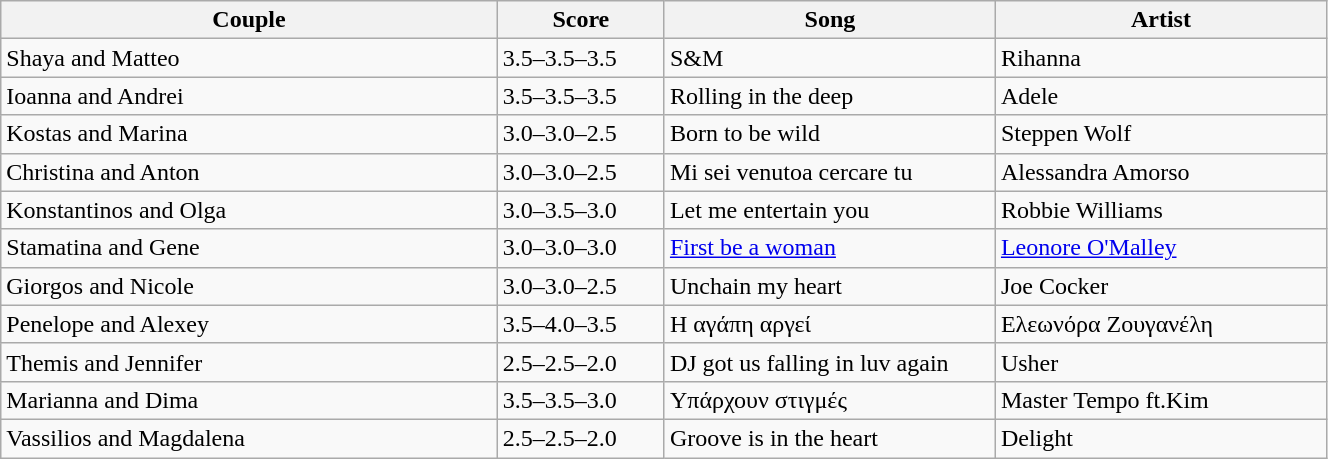<table class="wikitable" style="width:70%;">
<tr>
<th style="width:15%;">Couple</th>
<th style="width:5%;">Score</th>
<th style="width:10%;">Song</th>
<th style="width:10%;">Artist</th>
</tr>
<tr>
<td>Shaya and Matteo</td>
<td>3.5–3.5–3.5</td>
<td>S&M</td>
<td>Rihanna</td>
</tr>
<tr>
<td>Ioanna and Andrei</td>
<td>3.5–3.5–3.5</td>
<td>Rolling in the deep</td>
<td>Adele</td>
</tr>
<tr>
<td>Kostas and Marina</td>
<td>3.0–3.0–2.5</td>
<td>Born to be wild</td>
<td>Steppen Wolf</td>
</tr>
<tr>
<td>Christina and Anton</td>
<td>3.0–3.0–2.5</td>
<td>Mi sei venutoa cercare tu</td>
<td>Alessandra Amorso</td>
</tr>
<tr>
<td>Konstantinos and Olga</td>
<td>3.0–3.5–3.0</td>
<td>Let me entertain you</td>
<td>Robbie Williams</td>
</tr>
<tr>
<td>Stamatina and Gene</td>
<td>3.0–3.0–3.0</td>
<td><a href='#'>First be a woman</a></td>
<td><a href='#'>Leonore O'Malley</a></td>
</tr>
<tr>
<td>Giorgos and Nicole</td>
<td>3.0–3.0–2.5</td>
<td>Unchain my heart</td>
<td>Joe Cocker</td>
</tr>
<tr>
<td>Penelope and Alexey</td>
<td>3.5–4.0–3.5</td>
<td>Η αγάπη αργεί</td>
<td>Ελεωνόρα Ζουγανέλη</td>
</tr>
<tr>
<td>Themis and Jennifer</td>
<td>2.5–2.5–2.0</td>
<td>DJ got us falling in luv again</td>
<td>Usher</td>
</tr>
<tr>
<td>Marianna and Dima</td>
<td>3.5–3.5–3.0</td>
<td>Υπάρχουν στιγμές</td>
<td>Master Tempo ft.Kim</td>
</tr>
<tr>
<td>Vassilios and Magdalena</td>
<td>2.5–2.5–2.0</td>
<td>Groove is in the heart</td>
<td>Delight</td>
</tr>
</table>
